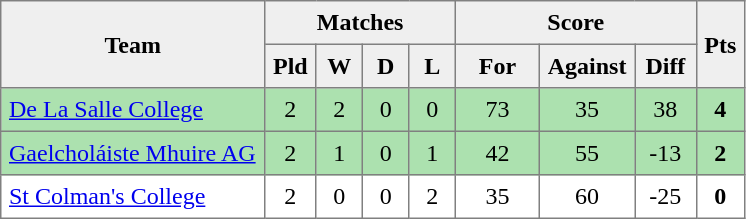<table style=border-collapse:collapse border=1 cellspacing=0 cellpadding=5>
<tr align=center bgcolor=#efefef>
<th rowspan=2 width=165>Team</th>
<th colspan=4>Matches</th>
<th colspan=3>Score</th>
<th rowspan=2width=20>Pts</th>
</tr>
<tr align=center bgcolor=#efefef>
<th width=20>Pld</th>
<th width=20>W</th>
<th width=20>D</th>
<th width=20>L</th>
<th width=45>For</th>
<th width=45>Against</th>
<th width=30>Diff</th>
</tr>
<tr align=center style="background:#ACE1AF;">
<td style="text-align:left;"><a href='#'>De La Salle College</a></td>
<td>2</td>
<td>2</td>
<td>0</td>
<td>0</td>
<td>73</td>
<td>35</td>
<td>38</td>
<td><strong>4</strong></td>
</tr>
<tr align=center style="background:#ACE1AF;">
<td style="text-align:left;"><a href='#'>Gaelcholáiste Mhuire AG</a></td>
<td>2</td>
<td>1</td>
<td>0</td>
<td>1</td>
<td>42</td>
<td>55</td>
<td>-13</td>
<td><strong>2</strong></td>
</tr>
<tr align=center>
<td style="text-align:left;"><a href='#'>St Colman's College</a></td>
<td>2</td>
<td>0</td>
<td>0</td>
<td>2</td>
<td>35</td>
<td>60</td>
<td>-25</td>
<td><strong>0</strong></td>
</tr>
</table>
